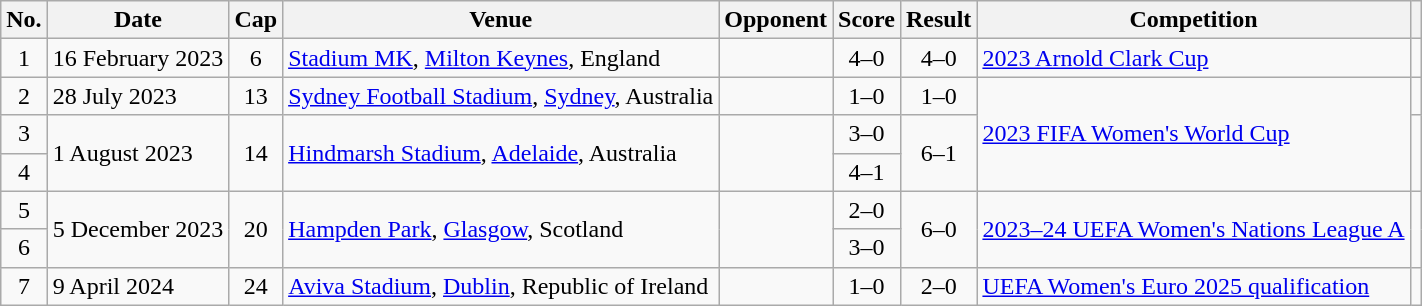<table class="wikitable sortable">
<tr>
<th scope="col">No.</th>
<th scope="col">Date</th>
<th scope="col">Cap</th>
<th scope="col">Venue</th>
<th scope="col">Opponent</th>
<th scope="col">Score</th>
<th scope="col">Result</th>
<th scope="col">Competition</th>
<th scope="col" class="unsortable"></th>
</tr>
<tr>
<td style="text-align:center">1</td>
<td>16 February 2023</td>
<td align=center>6</td>
<td><a href='#'>Stadium MK</a>, <a href='#'>Milton Keynes</a>, England</td>
<td></td>
<td align=center>4–0</td>
<td align=center>4–0</td>
<td><a href='#'>2023 Arnold Clark Cup</a></td>
<td align=center></td>
</tr>
<tr>
<td style="text-align:center">2</td>
<td>28 July 2023</td>
<td align=center>13</td>
<td><a href='#'>Sydney Football Stadium</a>, <a href='#'>Sydney</a>, Australia</td>
<td></td>
<td align=center>1–0</td>
<td align=center>1–0</td>
<td rowspan="3"><a href='#'>2023 FIFA Women's World Cup</a></td>
<td align=center></td>
</tr>
<tr>
<td align=center>3</td>
<td rowspan="2">1 August 2023</td>
<td align=center rowspan="2">14</td>
<td rowspan="2"><a href='#'>Hindmarsh Stadium</a>, <a href='#'>Adelaide</a>, Australia</td>
<td rowspan="2"></td>
<td align=center>3–0</td>
<td rowspan="2" align="center">6–1</td>
<td rowspan="2" align=center></td>
</tr>
<tr>
<td align=center>4</td>
<td align=center>4–1</td>
</tr>
<tr>
<td align=center>5</td>
<td rowspan="2">5 December 2023</td>
<td align=center rowspan="2">20</td>
<td rowspan="2"><a href='#'>Hampden Park</a>, <a href='#'>Glasgow</a>, Scotland</td>
<td rowspan="2"></td>
<td align=center>2–0</td>
<td rowspan="2" align="center">6–0</td>
<td rowspan="2"><a href='#'>2023–24 UEFA Women's Nations League A</a></td>
<td rowspan="2" align="center"></td>
</tr>
<tr>
<td align=center>6</td>
<td align=center>3–0</td>
</tr>
<tr>
<td style="text-align:center">7</td>
<td>9 April 2024</td>
<td align=center>24</td>
<td><a href='#'>Aviva Stadium</a>, <a href='#'>Dublin</a>, Republic of Ireland</td>
<td></td>
<td align=center>1–0</td>
<td align=center>2–0</td>
<td><a href='#'>UEFA Women's Euro 2025 qualification</a></td>
<td align=center></td>
</tr>
</table>
